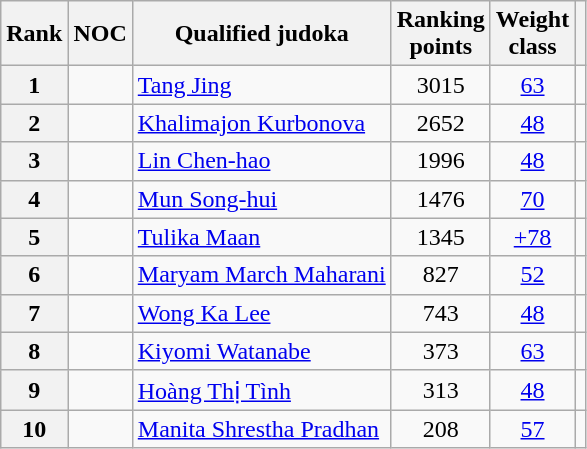<table class="wikitable">
<tr>
<th>Rank</th>
<th>NOC</th>
<th>Qualified judoka</th>
<th>Ranking<br>points</th>
<th>Weight<br>class</th>
<th></th>
</tr>
<tr>
<th>1</th>
<td></td>
<td><a href='#'>Tang Jing</a></td>
<td align=center>3015</td>
<td align=center><a href='#'>63</a></td>
<td></td>
</tr>
<tr>
<th>2</th>
<td></td>
<td><a href='#'>Khalimajon Kurbonova</a></td>
<td align=center>2652</td>
<td align=center><a href='#'>48</a></td>
<td></td>
</tr>
<tr>
<th>3</th>
<td></td>
<td><a href='#'>Lin Chen-hao</a></td>
<td align=center>1996</td>
<td align=center><a href='#'>48</a></td>
<td></td>
</tr>
<tr>
<th>4</th>
<td></td>
<td><a href='#'>Mun Song-hui</a></td>
<td align=center>1476</td>
<td align=center><a href='#'>70</a></td>
<td></td>
</tr>
<tr>
<th>5</th>
<td></td>
<td><a href='#'>Tulika Maan</a></td>
<td align=center>1345</td>
<td align=center><a href='#'>+78</a></td>
<td></td>
</tr>
<tr>
<th>6</th>
<td></td>
<td><a href='#'>Maryam March Maharani</a></td>
<td align=center>827</td>
<td align=center><a href='#'>52</a></td>
<td></td>
</tr>
<tr>
<th>7</th>
<td></td>
<td><a href='#'>Wong Ka Lee</a></td>
<td align=center>743</td>
<td align=center><a href='#'>48</a></td>
<td></td>
</tr>
<tr>
<th>8</th>
<td></td>
<td><a href='#'>Kiyomi Watanabe</a></td>
<td align=center>373</td>
<td align=center><a href='#'>63</a></td>
<td></td>
</tr>
<tr>
<th>9</th>
<td></td>
<td><a href='#'>Hoàng Thị Tình</a></td>
<td align=center>313</td>
<td align=center><a href='#'>48</a></td>
<td></td>
</tr>
<tr>
<th>10</th>
<td></td>
<td><a href='#'>Manita Shrestha Pradhan</a></td>
<td align=center>208</td>
<td align=center><a href='#'>57</a></td>
<td></td>
</tr>
</table>
